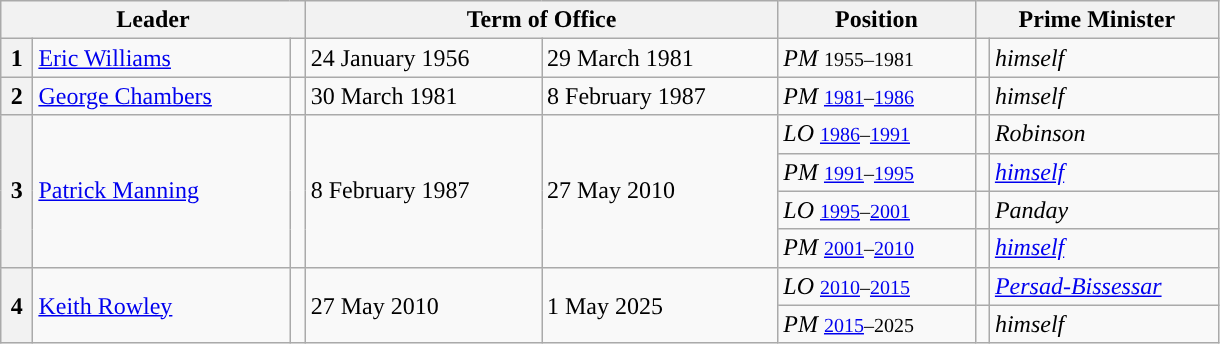<table class="wikitable">
<tr>
<th colspan="3">Leader</th>
<th colspan="2"style="width:120px;">Term of Office</th>
<th>Position</th>
<th colspan="2" style="width:20%;">Prime Minister</th>
</tr>
<tr>
<th style="background-color: ">1</th>
<td><a href='#'>Eric Williams</a></td>
<td></td>
<td>24 January 1956</td>
<td>29 March 1981</td>
<td><em>PM</em> <small>1955–1981</small></td>
<td style="background-color: "></td>
<td><em>himself</em></td>
</tr>
<tr>
<th style="background-color: ">2</th>
<td><a href='#'>George Chambers</a></td>
<td></td>
<td>30 March 1981</td>
<td>8 February 1987</td>
<td><em>PM</em> <small><a href='#'>1981</a>–<a href='#'>1986</a></small></td>
<td style="background-color: "></td>
<td><em>himself</em></td>
</tr>
<tr>
<th rowspan="4" style="background-color: ">3</th>
<td rowspan="4"><a href='#'>Patrick Manning</a></td>
<td rowspan="4"></td>
<td rowspan="4">8 February 1987</td>
<td rowspan="4">27 May 2010</td>
<td><em>LO</em> <small><a href='#'>1986</a>–<a href='#'>1991</a></small></td>
<td style="background-color: "></td>
<td><em>Robinson</em></td>
</tr>
<tr>
<td><em>PM</em> <small><a href='#'>1991</a>–<a href='#'>1995</a></small></td>
<td style="background-color: "></td>
<td><em><a href='#'>himself</a></em></td>
</tr>
<tr>
<td><em>LO</em> <small><a href='#'>1995</a>–<a href='#'>2001</a></small></td>
<td style="background-color: "></td>
<td><em>Panday</em></td>
</tr>
<tr>
<td><em>PM</em> <small><a href='#'>2001</a>–<a href='#'>2010</a></small></td>
<td style="background-color: "></td>
<td><em><a href='#'>himself</a></em></td>
</tr>
<tr>
<th rowspan="2" style="background-color: ">4</th>
<td rowspan="2"><a href='#'>Keith Rowley</a></td>
<td rowspan="2"></td>
<td rowspan="2">27 May 2010</td>
<td rowspan="2">1 May 2025</td>
<td><em>LO</em> <small><a href='#'>2010</a>–<a href='#'>2015</a></small></td>
<td style="background-color: "></td>
<td><em><a href='#'>Persad-Bissessar</a></em></td>
</tr>
<tr>
<td><em>PM</em> <small><a href='#'>2015</a>–2025</small></td>
<td style="background-color: "></td>
<td><em>himself</em></td>
</tr>
</table>
